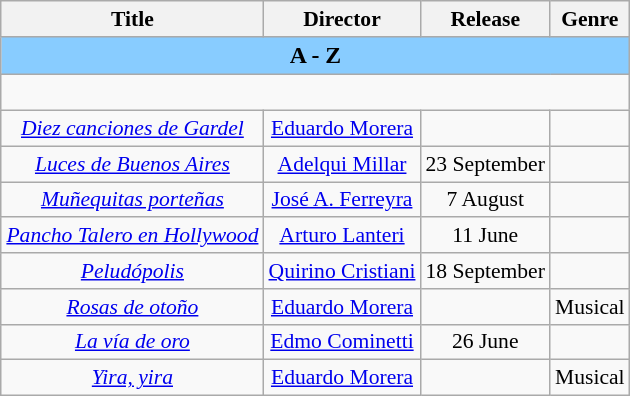<table class="wikitable" style="margin:1em 0 1em 1em; text-align: center; font-size: 90%;">
<tr>
<th scope="col">Title</th>
<th scope="col">Director</th>
<th scope="col">Release</th>
<th scope="col">Genre</th>
</tr>
<tr>
<th colspan="4" style="background-color:#88ccff; font-size:110%;"><strong>A  -  Z</strong></th>
</tr>
<tr style="height:24px">
</tr>
<tr>
<td><em><a href='#'>Diez canciones de Gardel</a></em></td>
<td><a href='#'>Eduardo Morera</a></td>
<td></td>
<td></td>
</tr>
<tr>
<td><em><a href='#'>Luces de Buenos Aires</a></em></td>
<td><a href='#'>Adelqui Millar</a></td>
<td>23 September</td>
<td></td>
</tr>
<tr>
<td><em><a href='#'>Muñequitas porteñas</a></em></td>
<td><a href='#'>José A. Ferreyra</a></td>
<td>7 August</td>
<td></td>
</tr>
<tr>
<td><em><a href='#'>Pancho Talero en Hollywood</a></em></td>
<td><a href='#'>Arturo Lanteri</a></td>
<td>11 June</td>
<td></td>
</tr>
<tr>
<td><em><a href='#'>Peludópolis</a></em></td>
<td><a href='#'>Quirino Cristiani</a></td>
<td>18 September</td>
<td></td>
</tr>
<tr>
<td><em><a href='#'>Rosas de otoño</a></em></td>
<td><a href='#'>Eduardo Morera</a></td>
<td></td>
<td>Musical</td>
</tr>
<tr>
<td><em><a href='#'>La vía de oro</a></em></td>
<td><a href='#'>Edmo Cominetti</a></td>
<td>26 June</td>
<td></td>
</tr>
<tr>
<td><em><a href='#'>Yira, yira </a></em></td>
<td><a href='#'>Eduardo Morera</a></td>
<td></td>
<td>Musical</td>
</tr>
</table>
